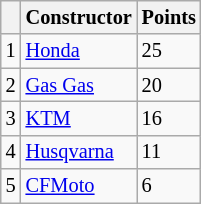<table class="wikitable" style="font-size: 85%;">
<tr>
<th></th>
<th>Constructor</th>
<th>Points</th>
</tr>
<tr>
<td align=center>1</td>
<td> <a href='#'>Honda</a></td>
<td align=left>25</td>
</tr>
<tr>
<td align=center>2</td>
<td> <a href='#'>Gas Gas</a></td>
<td align=left>20</td>
</tr>
<tr>
<td align=center>3</td>
<td> <a href='#'>KTM</a></td>
<td align=left>16</td>
</tr>
<tr>
<td align=center>4</td>
<td> <a href='#'>Husqvarna</a></td>
<td align=left>11</td>
</tr>
<tr>
<td align=center>5</td>
<td> <a href='#'>CFMoto</a></td>
<td align=left>6</td>
</tr>
</table>
